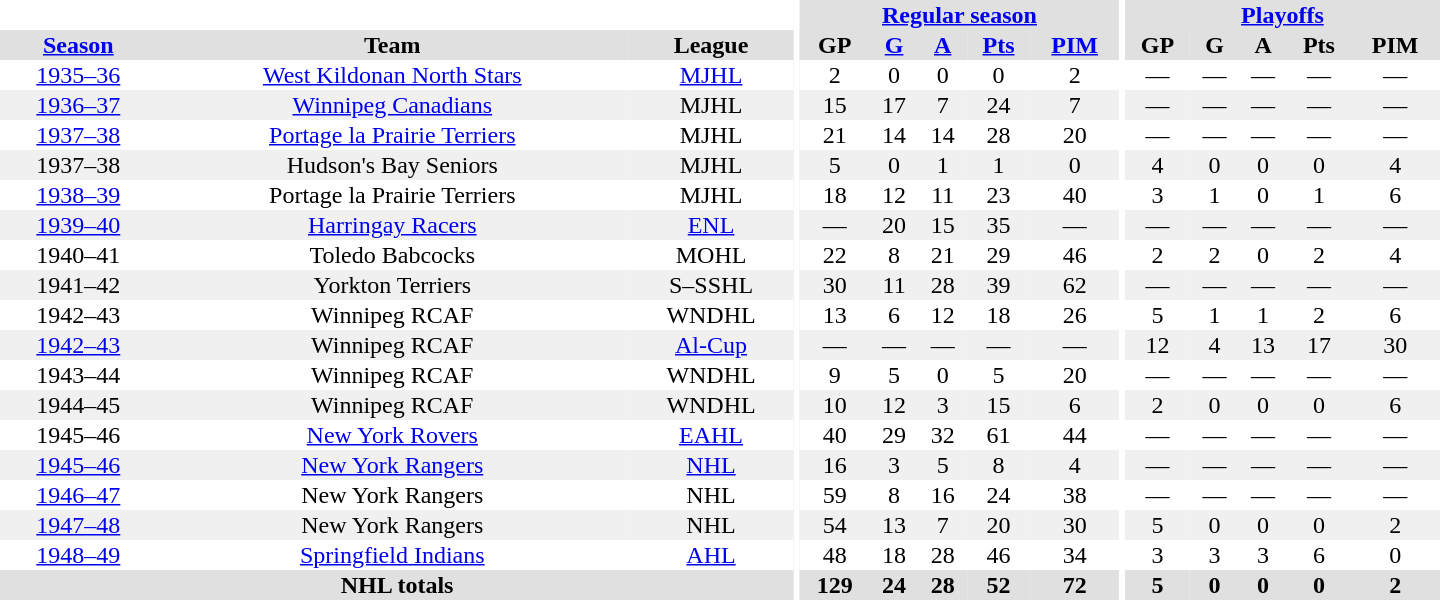<table border="0" cellpadding="1" cellspacing="0" style="text-align:center; width:60em">
<tr bgcolor="#e0e0e0">
<th colspan="3" bgcolor="#ffffff"></th>
<th rowspan="100" bgcolor="#ffffff"></th>
<th colspan="5"><a href='#'>Regular season</a></th>
<th rowspan="100" bgcolor="#ffffff"></th>
<th colspan="5"><a href='#'>Playoffs</a></th>
</tr>
<tr bgcolor="#e0e0e0">
<th><a href='#'>Season</a></th>
<th>Team</th>
<th>League</th>
<th>GP</th>
<th><a href='#'>G</a></th>
<th><a href='#'>A</a></th>
<th><a href='#'>Pts</a></th>
<th><a href='#'>PIM</a></th>
<th>GP</th>
<th>G</th>
<th>A</th>
<th>Pts</th>
<th>PIM</th>
</tr>
<tr>
<td><a href='#'>1935–36</a></td>
<td><a href='#'>West Kildonan North Stars</a></td>
<td><a href='#'>MJHL</a></td>
<td>2</td>
<td>0</td>
<td>0</td>
<td>0</td>
<td>2</td>
<td>—</td>
<td>—</td>
<td>—</td>
<td>—</td>
<td>—</td>
</tr>
<tr bgcolor="#f0f0f0">
<td><a href='#'>1936–37</a></td>
<td><a href='#'>Winnipeg Canadians</a></td>
<td>MJHL</td>
<td>15</td>
<td>17</td>
<td>7</td>
<td>24</td>
<td>7</td>
<td>—</td>
<td>—</td>
<td>—</td>
<td>—</td>
<td>—</td>
</tr>
<tr>
<td><a href='#'>1937–38</a></td>
<td><a href='#'>Portage la Prairie Terriers</a></td>
<td>MJHL</td>
<td>21</td>
<td>14</td>
<td>14</td>
<td>28</td>
<td>20</td>
<td>—</td>
<td>—</td>
<td>—</td>
<td>—</td>
<td>—</td>
</tr>
<tr bgcolor="#f0f0f0">
<td>1937–38</td>
<td>Hudson's Bay Seniors</td>
<td>MJHL</td>
<td>5</td>
<td>0</td>
<td>1</td>
<td>1</td>
<td>0</td>
<td>4</td>
<td>0</td>
<td>0</td>
<td>0</td>
<td>4</td>
</tr>
<tr>
<td><a href='#'>1938–39</a></td>
<td>Portage la Prairie Terriers</td>
<td>MJHL</td>
<td>18</td>
<td>12</td>
<td>11</td>
<td>23</td>
<td>40</td>
<td>3</td>
<td>1</td>
<td>0</td>
<td>1</td>
<td>6</td>
</tr>
<tr bgcolor="#f0f0f0">
<td><a href='#'>1939–40</a></td>
<td><a href='#'>Harringay Racers</a></td>
<td><a href='#'>ENL</a></td>
<td>—</td>
<td>20</td>
<td>15</td>
<td>35</td>
<td>—</td>
<td>—</td>
<td>—</td>
<td>—</td>
<td>—</td>
<td>—</td>
</tr>
<tr>
<td>1940–41</td>
<td>Toledo Babcocks</td>
<td>MOHL</td>
<td>22</td>
<td>8</td>
<td>21</td>
<td>29</td>
<td>46</td>
<td>2</td>
<td>2</td>
<td>0</td>
<td>2</td>
<td>4</td>
</tr>
<tr bgcolor="#f0f0f0">
<td>1941–42</td>
<td>Yorkton Terriers</td>
<td>S–SSHL</td>
<td>30</td>
<td>11</td>
<td>28</td>
<td>39</td>
<td>62</td>
<td>—</td>
<td>—</td>
<td>—</td>
<td>—</td>
<td>—</td>
</tr>
<tr>
<td>1942–43</td>
<td>Winnipeg RCAF</td>
<td>WNDHL</td>
<td>13</td>
<td>6</td>
<td>12</td>
<td>18</td>
<td>26</td>
<td>5</td>
<td>1</td>
<td>1</td>
<td>2</td>
<td>6</td>
</tr>
<tr bgcolor="#f0f0f0">
<td><a href='#'>1942–43</a></td>
<td>Winnipeg RCAF</td>
<td><a href='#'>Al-Cup</a></td>
<td>—</td>
<td>—</td>
<td>—</td>
<td>—</td>
<td>—</td>
<td>12</td>
<td>4</td>
<td>13</td>
<td>17</td>
<td>30</td>
</tr>
<tr>
<td>1943–44</td>
<td>Winnipeg RCAF</td>
<td>WNDHL</td>
<td>9</td>
<td>5</td>
<td>0</td>
<td>5</td>
<td>20</td>
<td>—</td>
<td>—</td>
<td>—</td>
<td>—</td>
<td>—</td>
</tr>
<tr bgcolor="#f0f0f0">
<td>1944–45</td>
<td>Winnipeg RCAF</td>
<td>WNDHL</td>
<td>10</td>
<td>12</td>
<td>3</td>
<td>15</td>
<td>6</td>
<td>2</td>
<td>0</td>
<td>0</td>
<td>0</td>
<td>6</td>
</tr>
<tr>
<td>1945–46</td>
<td><a href='#'>New York Rovers</a></td>
<td><a href='#'>EAHL</a></td>
<td>40</td>
<td>29</td>
<td>32</td>
<td>61</td>
<td>44</td>
<td>—</td>
<td>—</td>
<td>—</td>
<td>—</td>
<td>—</td>
</tr>
<tr bgcolor="#f0f0f0">
<td><a href='#'>1945–46</a></td>
<td><a href='#'>New York Rangers</a></td>
<td><a href='#'>NHL</a></td>
<td>16</td>
<td>3</td>
<td>5</td>
<td>8</td>
<td>4</td>
<td>—</td>
<td>—</td>
<td>—</td>
<td>—</td>
<td>—</td>
</tr>
<tr>
<td><a href='#'>1946–47</a></td>
<td>New York Rangers</td>
<td>NHL</td>
<td>59</td>
<td>8</td>
<td>16</td>
<td>24</td>
<td>38</td>
<td>—</td>
<td>—</td>
<td>—</td>
<td>—</td>
<td>—</td>
</tr>
<tr bgcolor="#f0f0f0">
<td><a href='#'>1947–48</a></td>
<td>New York Rangers</td>
<td>NHL</td>
<td>54</td>
<td>13</td>
<td>7</td>
<td>20</td>
<td>30</td>
<td>5</td>
<td>0</td>
<td>0</td>
<td>0</td>
<td>2</td>
</tr>
<tr>
<td><a href='#'>1948–49</a></td>
<td><a href='#'>Springfield Indians</a></td>
<td><a href='#'>AHL</a></td>
<td>48</td>
<td>18</td>
<td>28</td>
<td>46</td>
<td>34</td>
<td>3</td>
<td>3</td>
<td>3</td>
<td>6</td>
<td>0</td>
</tr>
<tr bgcolor="#e0e0e0">
<th colspan="3">NHL totals</th>
<th>129</th>
<th>24</th>
<th>28</th>
<th>52</th>
<th>72</th>
<th>5</th>
<th>0</th>
<th>0</th>
<th>0</th>
<th>2</th>
</tr>
</table>
